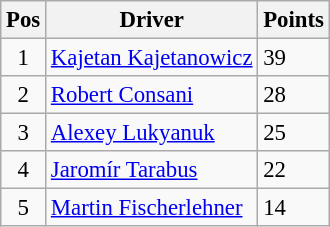<table class="wikitable" style="font-size: 95%;">
<tr>
<th>Pos</th>
<th>Driver</th>
<th>Points</th>
</tr>
<tr>
<td align="center">1</td>
<td> <a href='#'>Kajetan Kajetanowicz</a></td>
<td align="left">39</td>
</tr>
<tr>
<td align="center">2</td>
<td> <a href='#'>Robert Consani</a></td>
<td align="left">28</td>
</tr>
<tr>
<td align="center">3</td>
<td> <a href='#'>Alexey Lukyanuk</a></td>
<td align="left">25</td>
</tr>
<tr>
<td align="center">4</td>
<td> <a href='#'>Jaromír Tarabus</a></td>
<td align="left">22</td>
</tr>
<tr>
<td align="center">5</td>
<td> <a href='#'>Martin Fischerlehner</a></td>
<td align="left">14</td>
</tr>
</table>
